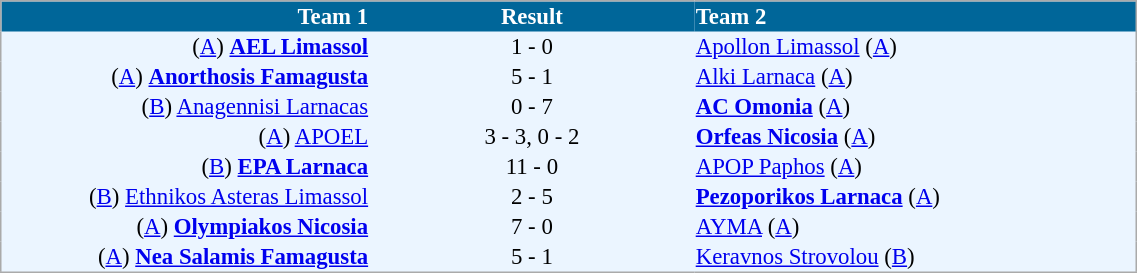<table cellspacing="0" style="background: #EBF5FF; border: 1px #aaa solid; border-collapse: collapse; font-size: 95%;" width=60%>
<tr bgcolor=#006699 style="color:white;">
<th width=25% align="right">Team 1</th>
<th width=22% align="center">Result</th>
<th width=30% align="left">Team 2</th>
</tr>
<tr>
<td align=right>(<a href='#'>A</a>) <strong><a href='#'>AEL Limassol</a></strong></td>
<td align=center>1 - 0</td>
<td align=left><a href='#'>Apollon Limassol</a> (<a href='#'>A</a>)</td>
</tr>
<tr>
<td align=right>(<a href='#'>A</a>) <strong><a href='#'>Anorthosis Famagusta</a></strong></td>
<td align="center">5 - 1</td>
<td align="left"><a href='#'>Alki Larnaca</a> (<a href='#'>A</a>)</td>
</tr>
<tr>
<td align=right>(<a href='#'>B</a>) <a href='#'>Anagennisi Larnacas</a></td>
<td align=center>0 - 7</td>
<td align=left><strong><a href='#'>AC Omonia</a></strong> (<a href='#'>A</a>)</td>
</tr>
<tr>
<td align=right>(<a href='#'>A</a>) <a href='#'>APOEL</a></td>
<td align=center>3 - 3, 0 - 2</td>
<td align="left"><strong><a href='#'>Orfeas Nicosia</a></strong> (<a href='#'>A</a>)</td>
</tr>
<tr>
<td align=right>(<a href='#'>B</a>) <strong><a href='#'>EPA Larnaca</a></strong></td>
<td align="center">11 - 0</td>
<td align="left"><a href='#'>APOP Paphos</a> (<a href='#'>A</a>)</td>
</tr>
<tr>
<td align=right>(<a href='#'>B</a>) <a href='#'>Ethnikos Asteras Limassol</a></td>
<td align=center>2 - 5</td>
<td align=left><strong><a href='#'>Pezoporikos Larnaca</a></strong> (<a href='#'>A</a>)</td>
</tr>
<tr>
<td align=right>(<a href='#'>A</a>) <strong><a href='#'>Olympiakos Nicosia</a></strong></td>
<td align=center>7 - 0</td>
<td align=left><a href='#'>AYMA</a> (<a href='#'>A</a>)</td>
</tr>
<tr>
<td align=right>(<a href='#'>A</a>) <strong><a href='#'>Nea Salamis Famagusta</a></strong></td>
<td align=center>5 - 1</td>
<td align=left><a href='#'>Keravnos Strovolou</a> (<a href='#'>B</a>)</td>
</tr>
<tr>
</tr>
</table>
